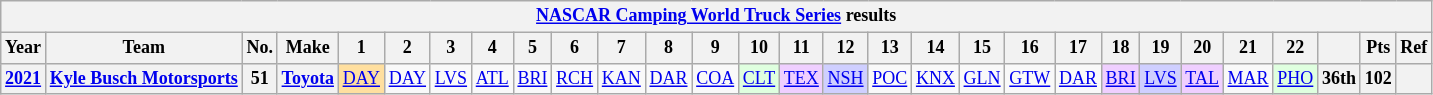<table class="wikitable" style="text-align:center; font-size:75%">
<tr>
<th colspan=29><a href='#'>NASCAR Camping World Truck Series</a> results</th>
</tr>
<tr>
<th>Year</th>
<th>Team</th>
<th>No.</th>
<th>Make</th>
<th>1</th>
<th>2</th>
<th>3</th>
<th>4</th>
<th>5</th>
<th>6</th>
<th>7</th>
<th>8</th>
<th>9</th>
<th>10</th>
<th>11</th>
<th>12</th>
<th>13</th>
<th>14</th>
<th>15</th>
<th>16</th>
<th>17</th>
<th>18</th>
<th>19</th>
<th>20</th>
<th>21</th>
<th>22</th>
<th></th>
<th>Pts</th>
<th>Ref</th>
</tr>
<tr>
<th><a href='#'>2021</a></th>
<th><a href='#'>Kyle Busch Motorsports</a></th>
<th>51</th>
<th><a href='#'>Toyota</a></th>
<td style="background:#FFDF9F;"><a href='#'>DAY</a><br></td>
<td><a href='#'>DAY</a></td>
<td><a href='#'>LVS</a></td>
<td><a href='#'>ATL</a></td>
<td><a href='#'>BRI</a></td>
<td><a href='#'>RCH</a></td>
<td><a href='#'>KAN</a></td>
<td><a href='#'>DAR</a></td>
<td><a href='#'>COA</a></td>
<td style="background:#DFFFDF;"><a href='#'>CLT</a><br></td>
<td style="background:#EFCFFF;"><a href='#'>TEX</a><br></td>
<td style="background:#CFCFFF;"><a href='#'>NSH</a><br></td>
<td><a href='#'>POC</a></td>
<td><a href='#'>KNX</a></td>
<td><a href='#'>GLN</a></td>
<td><a href='#'>GTW</a></td>
<td><a href='#'>DAR</a></td>
<td style="background:#EFCFFF;"><a href='#'>BRI</a><br></td>
<td style="background:#CFCFFF;"><a href='#'>LVS</a><br></td>
<td style="background:#EFCFFF;"><a href='#'>TAL</a><br></td>
<td><a href='#'>MAR</a></td>
<td style="background:#DFFFDF;"><a href='#'>PHO</a><br></td>
<th>36th</th>
<th>102</th>
<th></th>
</tr>
</table>
